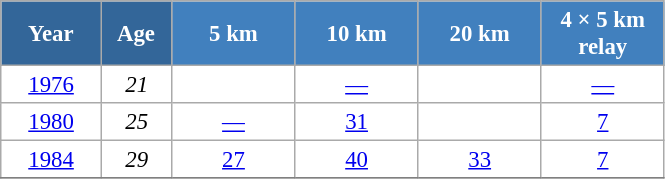<table class="wikitable" style="font-size:95%; text-align:center; border:grey solid 1px; border-collapse:collapse; background:#ffffff;">
<tr>
<th style="background-color:#369; color:white; width:60px;"> Year </th>
<th style="background-color:#369; color:white; width:40px;"> Age </th>
<th style="background-color:#4180be; color:white; width:75px;"> 5 km </th>
<th style="background-color:#4180be; color:white; width:75px;"> 10 km </th>
<th style="background-color:#4180be; color:white; width:75px;"> 20 km </th>
<th style="background-color:#4180be; color:white; width:75px;"> 4 × 5 km <br> relay </th>
</tr>
<tr>
<td><a href='#'>1976</a></td>
<td><em>21</em></td>
<td><a href='#'></a></td>
<td><a href='#'>—</a></td>
<td></td>
<td><a href='#'>—</a></td>
</tr>
<tr>
<td><a href='#'>1980</a></td>
<td><em>25</em></td>
<td><a href='#'>—</a></td>
<td><a href='#'>31</a></td>
<td></td>
<td><a href='#'>7</a></td>
</tr>
<tr>
<td><a href='#'>1984</a></td>
<td><em>29</em></td>
<td><a href='#'>27</a></td>
<td><a href='#'>40</a></td>
<td><a href='#'>33</a></td>
<td><a href='#'>7</a></td>
</tr>
<tr>
</tr>
</table>
